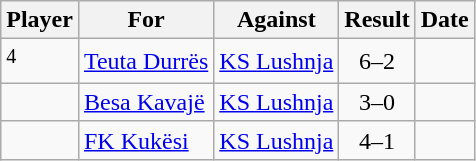<table class="wikitable sortable">
<tr>
<th>Player</th>
<th>For</th>
<th>Against</th>
<th style="text-align:center">Result</th>
<th>Date</th>
</tr>
<tr>
<td> <sup>4</sup></td>
<td><a href='#'>Teuta Durrës</a></td>
<td><a href='#'>KS Lushnja</a></td>
<td style="text-align:center;">6–2</td>
<td></td>
</tr>
<tr>
<td> </td>
<td><a href='#'>Besa Kavajë</a></td>
<td><a href='#'>KS Lushnja</a></td>
<td style="text-align:center;">3–0</td>
<td></td>
</tr>
<tr>
<td> </td>
<td><a href='#'>FK Kukësi</a></td>
<td><a href='#'>KS Lushnja</a></td>
<td style="text-align:center;">4–1</td>
<td></td>
</tr>
</table>
